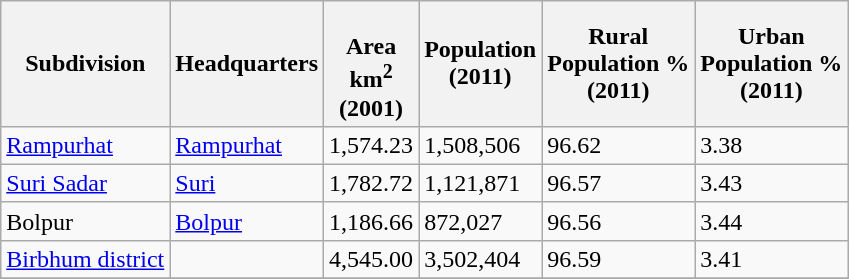<table class="wikitable sortable">
<tr>
<th>Subdivision</th>
<th>Headquarters</th>
<th><br>Area<br>km<sup>2</sup><br>(2001)</th>
<th>Population<br>(2011)</th>
<th>Rural<br>Population %<br>(2011)</th>
<th>Urban<br> Population % <br>(2011)</th>
</tr>
<tr>
<td><a href='#'>Rampurhat</a></td>
<td><a href='#'>Rampurhat</a></td>
<td>1,574.23</td>
<td>1,508,506</td>
<td>96.62</td>
<td>3.38</td>
</tr>
<tr>
<td><a href='#'>Suri Sadar</a></td>
<td><a href='#'>Suri</a></td>
<td>1,782.72</td>
<td>1,121,871</td>
<td>96.57</td>
<td>3.43</td>
</tr>
<tr>
<td>Bolpur</td>
<td><a href='#'>Bolpur</a></td>
<td>1,186.66</td>
<td>872,027</td>
<td>96.56</td>
<td>3.44</td>
</tr>
<tr>
<td><a href='#'>Birbhum district</a></td>
<td></td>
<td>4,545.00</td>
<td>3,502,404</td>
<td>96.59</td>
<td>3.41</td>
</tr>
<tr>
</tr>
</table>
